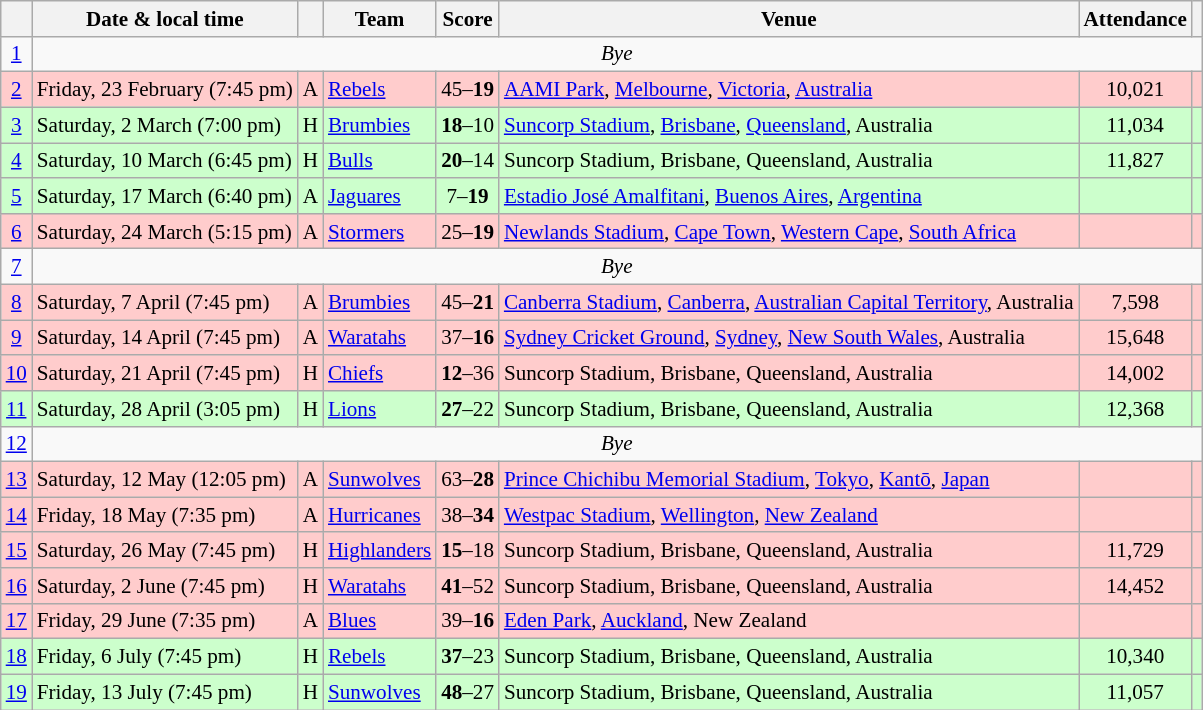<table class="wikitable plainrowheaders" style="font-size:88%;">
<tr>
<th scope=col></th>
<th scope=col>Date & local time</th>
<th scope=col></th>
<th scope=col>Team</th>
<th scope=col>Score</th>
<th scope=col>Venue</th>
<th scope=col>Attendance</th>
<th scope=col></th>
</tr>
<tr>
<td align=center><a href='#'>1</a></td>
<td align=center colspan="7"><em>Bye</em></td>
</tr>
<tr style="background:#fcc;">
<td align=center><a href='#'>2</a></td>
<td align=left>Friday, 23 February (7:45 pm)</td>
<td align=center>A</td>
<td align=left><a href='#'>Rebels</a></td>
<td align=center>45–<strong>19</strong></td>
<td align=left><a href='#'>AAMI Park</a>, <a href='#'>Melbourne</a>, <a href='#'>Victoria</a>, <a href='#'>Australia</a></td>
<td align=center>10,021</td>
<td align=center></td>
</tr>
<tr style="background:#cfc;">
<td align=center><a href='#'>3</a></td>
<td align=left>Saturday, 2 March (7:00 pm)</td>
<td align=center>H</td>
<td align=left><a href='#'>Brumbies</a></td>
<td align=center><strong>18</strong>–10</td>
<td align=left><a href='#'>Suncorp Stadium</a>, <a href='#'>Brisbane</a>, <a href='#'>Queensland</a>, Australia</td>
<td align=center>11,034</td>
<td align=center></td>
</tr>
<tr style="background:#cfc;">
<td align=center><a href='#'>4</a></td>
<td align=left>Saturday, 10 March (6:45 pm)</td>
<td align=center>H</td>
<td align=left> <a href='#'>Bulls</a></td>
<td align=center><strong>20</strong>–14</td>
<td align=left>Suncorp Stadium, Brisbane, Queensland, Australia</td>
<td align=center>11,827</td>
<td align=center></td>
</tr>
<tr style="background:#cfc;">
<td align=center><a href='#'>5</a></td>
<td align=left>Saturday, 17 March (6:40 pm)</td>
<td align=center>A</td>
<td align=left> <a href='#'>Jaguares</a></td>
<td align=center>7–<strong>19</strong></td>
<td align=left><a href='#'>Estadio José Amalfitani</a>, <a href='#'>Buenos Aires</a>, <a href='#'>Argentina</a></td>
<td align=center></td>
<td align=center></td>
</tr>
<tr style="background:#fcc;">
<td align=center><a href='#'>6</a></td>
<td align=left>Saturday, 24 March (5:15 pm)</td>
<td align=center>A</td>
<td align=left> <a href='#'>Stormers</a></td>
<td align=center>25–<strong>19</strong></td>
<td align=left><a href='#'>Newlands Stadium</a>, <a href='#'>Cape Town</a>, <a href='#'>Western Cape</a>, <a href='#'>South Africa</a></td>
<td align=center></td>
<td align=center></td>
</tr>
<tr>
<td align=center><a href='#'>7</a></td>
<td align=center colspan="7"><em>Bye</em></td>
</tr>
<tr style="background:#fcc;">
<td align=center><a href='#'>8</a></td>
<td align=left>Saturday, 7 April (7:45 pm)</td>
<td align=center>A</td>
<td align=left><a href='#'>Brumbies</a></td>
<td align=center>45–<strong>21</strong></td>
<td align=left><a href='#'>Canberra Stadium</a>, <a href='#'>Canberra</a>, <a href='#'>Australian Capital Territory</a>, Australia</td>
<td align=center>7,598</td>
<td align=center></td>
</tr>
<tr style="background:#fcc;">
<td align=center><a href='#'>9</a></td>
<td align=left>Saturday, 14 April (7:45 pm)</td>
<td align=center>A</td>
<td align=left><a href='#'>Waratahs</a></td>
<td align=center>37–<strong>16</strong></td>
<td align=left><a href='#'>Sydney Cricket Ground</a>, <a href='#'>Sydney</a>, <a href='#'>New South Wales</a>, Australia</td>
<td align=center>15,648</td>
<td align=center></td>
</tr>
<tr style="background:#fcc;">
<td align=center><a href='#'>10</a></td>
<td align=left>Saturday, 21 April (7:45 pm)</td>
<td align=center>H</td>
<td align=left> <a href='#'>Chiefs</a></td>
<td align=center><strong>12</strong>–36</td>
<td align=left>Suncorp Stadium, Brisbane, Queensland, Australia</td>
<td align=center>14,002</td>
<td align=center></td>
</tr>
<tr style="background:#cfc;">
<td align=center><a href='#'>11</a></td>
<td align=left>Saturday, 28 April (3:05 pm)</td>
<td align=center>H</td>
<td align=left> <a href='#'>Lions</a></td>
<td align=center><strong>27</strong>–22</td>
<td align=left>Suncorp Stadium, Brisbane, Queensland, Australia</td>
<td align=center>12,368</td>
<td align=center></td>
</tr>
<tr>
<td align=center><a href='#'>12</a></td>
<td align=center colspan="7"><em>Bye</em></td>
</tr>
<tr style="background:#fcc;">
<td align=center><a href='#'>13</a></td>
<td align=left>Saturday, 12 May (12:05 pm)</td>
<td align=center>A</td>
<td align=left> <a href='#'>Sunwolves</a></td>
<td align=center>63–<strong>28</strong></td>
<td align=left><a href='#'>Prince Chichibu Memorial Stadium</a>, <a href='#'>Tokyo</a>, <a href='#'>Kantō</a>, <a href='#'>Japan</a></td>
<td align=center></td>
<td align=center></td>
</tr>
<tr style="background:#fcc;">
<td align=center><a href='#'>14</a></td>
<td align=left>Friday, 18 May (7:35 pm)</td>
<td align=center>A</td>
<td align=left> <a href='#'>Hurricanes</a></td>
<td align=center>38–<strong>34</strong></td>
<td align=left><a href='#'>Westpac Stadium</a>, <a href='#'>Wellington</a>, <a href='#'>New Zealand</a></td>
<td align=center></td>
<td align=center></td>
</tr>
<tr style="background:#fcc;">
<td align=center><a href='#'>15</a></td>
<td align=left>Saturday, 26 May (7:45 pm)</td>
<td align=center>H</td>
<td align=left> <a href='#'>Highlanders</a></td>
<td align=center><strong>15</strong>–18</td>
<td align=left>Suncorp Stadium, Brisbane, Queensland, Australia</td>
<td align=center>11,729</td>
<td align=center></td>
</tr>
<tr style="background:#fcc;">
<td align=center><a href='#'>16</a></td>
<td align=left>Saturday, 2 June (7:45 pm)</td>
<td align=center>H</td>
<td align=left><a href='#'>Waratahs</a></td>
<td align=center><strong>41</strong>–52</td>
<td align=left>Suncorp Stadium, Brisbane, Queensland, Australia</td>
<td align=center>14,452</td>
<td align=center></td>
</tr>
<tr style="background:#fcc;">
<td align=center><a href='#'>17</a></td>
<td align=left>Friday, 29 June (7:35 pm)</td>
<td align=center>A</td>
<td align=left> <a href='#'>Blues</a></td>
<td align=center>39–<strong>16</strong></td>
<td align=left><a href='#'>Eden Park</a>, <a href='#'>Auckland</a>, New Zealand</td>
<td align=center></td>
<td align=center></td>
</tr>
<tr style="background:#cfc;">
<td align=center><a href='#'>18</a></td>
<td align=left>Friday, 6 July (7:45 pm)</td>
<td align=center>H</td>
<td align=left><a href='#'>Rebels</a></td>
<td align=center><strong>37</strong>–23</td>
<td align=left>Suncorp Stadium, Brisbane, Queensland, Australia</td>
<td align=center>10,340</td>
<td align=center></td>
</tr>
<tr style="background:#cfc;">
<td align=center><a href='#'>19</a></td>
<td align=left>Friday, 13 July (7:45 pm)</td>
<td align=center>H</td>
<td align=left> <a href='#'>Sunwolves</a></td>
<td align=center><strong>48</strong>–27</td>
<td align=left>Suncorp Stadium, Brisbane, Queensland, Australia</td>
<td align=center>11,057</td>
<td align=center></td>
</tr>
</table>
